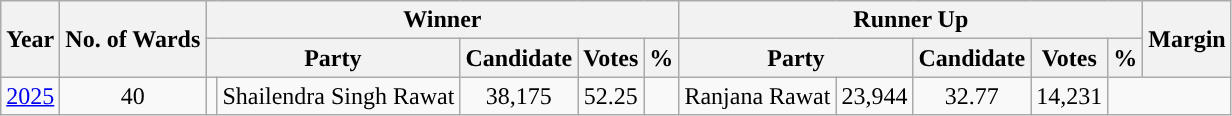<table class="wikitable sortable" style="text-align:center;">
<tr>
<th rowspan="2">Year</th>
<th rowspan="2">No. of Wards</th>
<th colspan="5">Winner</th>
<th colspan="5">Runner Up</th>
<th rowspan="2">Margin</th>
</tr>
<tr>
<th colspan="2">Party</th>
<th>Candidate</th>
<th>Votes</th>
<th>%</th>
<th colspan="2">Party</th>
<th>Candidate</th>
<th>Votes</th>
<th>%</th>
</tr>
<tr>
<td><a href='#'>2025</a></td>
<td>40</td>
<td></td>
<td>Shailendra Singh Rawat</td>
<td>38,175</td>
<td>52.25</td>
<td></td>
<td>Ranjana Rawat</td>
<td>23,944</td>
<td>32.77</td>
<td style="background:">14,231</td>
</tr>
</table>
